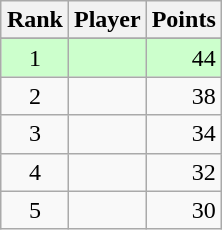<table class="wikitable" style="float:right; text-align:right; margin-left:1em">
<tr>
<th>Rank</th>
<th>Player</th>
<th>Points</th>
</tr>
<tr>
</tr>
<tr style="background-color:#ccffcc">
<td align=center>1</td>
<td style="text-align:left"></td>
<td>44</td>
</tr>
<tr>
<td align=center>2</td>
<td style="text-align:left"></td>
<td>38</td>
</tr>
<tr>
<td align=center>3</td>
<td style="text-align:left"></td>
<td>34</td>
</tr>
<tr>
<td align=center>4</td>
<td style="text-align:left"></td>
<td>32</td>
</tr>
<tr>
<td align=center>5</td>
<td style="text-align:left"></td>
<td>30</td>
</tr>
</table>
